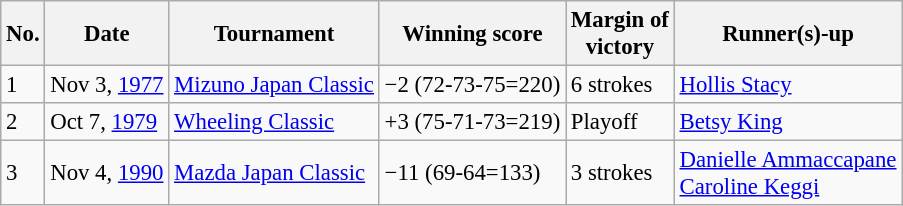<table class="wikitable" style="font-size:95%;">
<tr>
<th>No.</th>
<th>Date</th>
<th>Tournament</th>
<th>Winning score</th>
<th>Margin of<br>victory</th>
<th>Runner(s)-up</th>
</tr>
<tr>
<td>1</td>
<td>Nov 3, <a href='#'>1977</a></td>
<td><a href='#'>Mizuno Japan Classic</a></td>
<td>−2 (72-73-75=220)</td>
<td>6 strokes</td>
<td> <a href='#'>Hollis Stacy</a></td>
</tr>
<tr>
<td>2</td>
<td>Oct 7, <a href='#'>1979</a></td>
<td><a href='#'>Wheeling Classic</a></td>
<td>+3 (75-71-73=219)</td>
<td>Playoff</td>
<td> <a href='#'>Betsy King</a></td>
</tr>
<tr>
<td>3</td>
<td>Nov 4, <a href='#'>1990</a></td>
<td><a href='#'>Mazda Japan Classic</a></td>
<td>−11 (69-64=133)</td>
<td>3 strokes</td>
<td> <a href='#'>Danielle Ammaccapane</a><br> <a href='#'>Caroline Keggi</a></td>
</tr>
</table>
